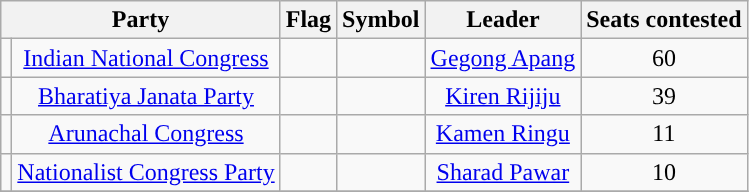<table class="wikitable" style="text-align:center;">
<tr>
<th colspan="2">Party</th>
<th>Flag</th>
<th>Symbol</th>
<th>Leader</th>
<th>Seats contested</th>
</tr>
<tr>
<td></td>
<td><a href='#'>Indian National Congress</a></td>
<td></td>
<td></td>
<td><a href='#'>Gegong Apang</a></td>
<td>60</td>
</tr>
<tr>
<td></td>
<td><a href='#'>Bharatiya Janata Party</a></td>
<td></td>
<td></td>
<td><a href='#'>Kiren Rijiju</a></td>
<td>39</td>
</tr>
<tr>
<td></td>
<td><a href='#'>Arunachal Congress</a></td>
<td></td>
<td></td>
<td><a href='#'>Kamen Ringu</a></td>
<td>11</td>
</tr>
<tr>
<td></td>
<td><a href='#'>Nationalist Congress Party</a></td>
<td></td>
<td></td>
<td><a href='#'>Sharad Pawar</a></td>
<td>10</td>
</tr>
<tr>
</tr>
</table>
